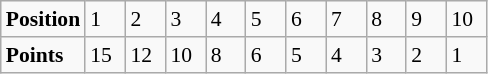<table class="wikitable" style="font-size: 90%;">
<tr>
<td><strong>Position</strong></td>
<td width=20>1</td>
<td width=20>2</td>
<td width=20>3</td>
<td width=20>4</td>
<td width=20>5</td>
<td width=20>6</td>
<td width=20>7</td>
<td width=20>8</td>
<td width=20>9</td>
<td width=20>10</td>
</tr>
<tr>
<td><strong>Points</strong></td>
<td>15</td>
<td>12</td>
<td>10</td>
<td>8</td>
<td>6</td>
<td>5</td>
<td>4</td>
<td>3</td>
<td>2</td>
<td>1</td>
</tr>
</table>
